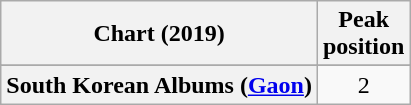<table class="wikitable sortable plainrowheaders" style="text-align:center">
<tr>
<th scope="col">Chart (2019)</th>
<th scope="col">Peak<br>position</th>
</tr>
<tr>
</tr>
<tr>
<th scope="row">South Korean Albums (<a href='#'>Gaon</a>)</th>
<td>2</td>
</tr>
</table>
